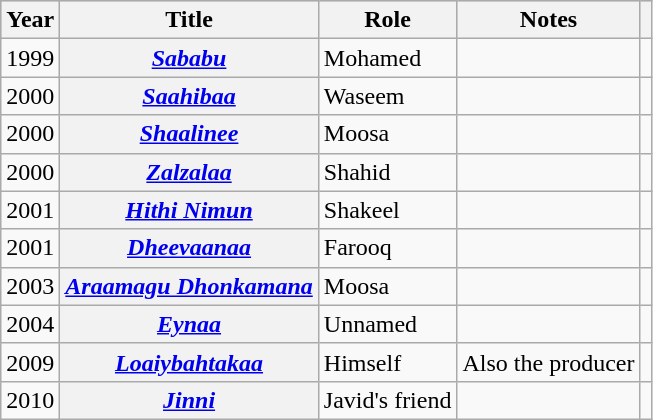<table class="wikitable sortable plainrowheaders">
<tr style="background:#ccc; text-align:center;">
<th scope="col">Year</th>
<th scope="col">Title</th>
<th scope="col">Role</th>
<th scope="col">Notes</th>
<th scope="col" class="unsortable"></th>
</tr>
<tr>
<td>1999</td>
<th scope="row"><em><a href='#'>Sababu</a></em></th>
<td>Mohamed</td>
<td></td>
<td style="text-align: center;"></td>
</tr>
<tr>
<td>2000</td>
<th scope="row"><em><a href='#'>Saahibaa</a></em></th>
<td>Waseem</td>
<td></td>
<td style="text-align: center;"></td>
</tr>
<tr>
<td>2000</td>
<th scope="row"><em><a href='#'>Shaalinee</a></em></th>
<td>Moosa</td>
<td></td>
<td style="text-align: center;"></td>
</tr>
<tr>
<td>2000</td>
<th scope="row"><em><a href='#'>Zalzalaa</a></em></th>
<td>Shahid</td>
<td></td>
<td style="text-align: center;"></td>
</tr>
<tr>
<td>2001</td>
<th scope="row"><em><a href='#'>Hithi Nimun</a></em></th>
<td>Shakeel</td>
<td></td>
<td style="text-align: center;"></td>
</tr>
<tr>
<td>2001</td>
<th scope="row"><em><a href='#'>Dheevaanaa</a></em></th>
<td>Farooq</td>
<td></td>
<td style="text-align: center;"></td>
</tr>
<tr>
<td>2003</td>
<th scope="row"><em><a href='#'>Araamagu Dhonkamana</a></em></th>
<td>Moosa</td>
<td></td>
<td style="text-align: center;"></td>
</tr>
<tr>
<td>2004</td>
<th scope="row"><em><a href='#'>Eynaa</a></em></th>
<td>Unnamed</td>
<td></td>
<td style="text-align: center;"></td>
</tr>
<tr>
<td>2009</td>
<th scope="row"><em><a href='#'>Loaiybahtakaa</a></em></th>
<td>Himself</td>
<td>Also the producer</td>
<td style="text-align: center;"></td>
</tr>
<tr>
<td>2010</td>
<th scope="row"><em><a href='#'>Jinni</a></em></th>
<td>Javid's friend</td>
<td></td>
<td style="text-align: center;"></td>
</tr>
</table>
